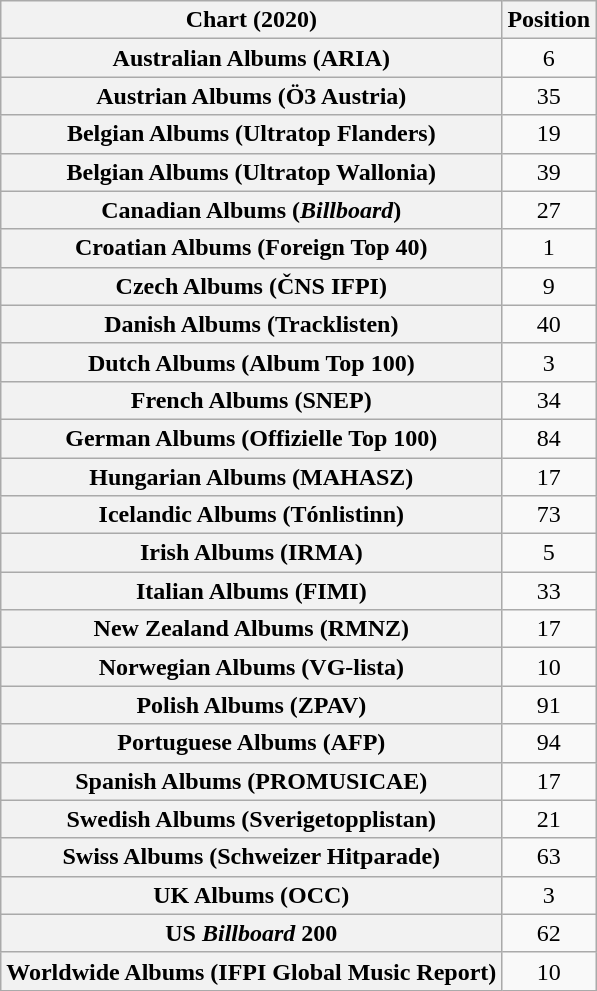<table class="wikitable sortable plainrowheaders" style="text-align:center">
<tr>
<th scope="col">Chart (2020)</th>
<th scope="col">Position</th>
</tr>
<tr>
<th scope="row">Australian Albums (ARIA)</th>
<td>6</td>
</tr>
<tr>
<th scope="row">Austrian Albums (Ö3 Austria)</th>
<td>35</td>
</tr>
<tr>
<th scope="row">Belgian Albums (Ultratop Flanders)</th>
<td>19</td>
</tr>
<tr>
<th scope="row">Belgian Albums (Ultratop Wallonia)</th>
<td>39</td>
</tr>
<tr>
<th scope="row">Canadian Albums (<em>Billboard</em>)</th>
<td>27</td>
</tr>
<tr>
<th scope="row">Croatian Albums (Foreign Top 40)</th>
<td>1</td>
</tr>
<tr>
<th scope="row">Czech Albums (ČNS IFPI)</th>
<td>9</td>
</tr>
<tr>
<th scope="row">Danish Albums (Tracklisten)</th>
<td>40</td>
</tr>
<tr>
<th scope="row">Dutch Albums (Album Top 100)</th>
<td>3</td>
</tr>
<tr>
<th scope="row">French Albums (SNEP)</th>
<td>34</td>
</tr>
<tr>
<th scope="row">German Albums (Offizielle Top 100)</th>
<td>84</td>
</tr>
<tr>
<th scope="row">Hungarian Albums (MAHASZ)</th>
<td>17</td>
</tr>
<tr>
<th scope="row">Icelandic Albums (Tónlistinn)</th>
<td>73</td>
</tr>
<tr>
<th scope="row">Irish Albums (IRMA)</th>
<td>5</td>
</tr>
<tr>
<th scope="row">Italian Albums (FIMI)</th>
<td>33</td>
</tr>
<tr>
<th scope="row">New Zealand Albums (RMNZ)</th>
<td>17</td>
</tr>
<tr>
<th scope="row">Norwegian Albums (VG-lista)</th>
<td>10</td>
</tr>
<tr>
<th scope="row">Polish Albums (ZPAV)</th>
<td>91</td>
</tr>
<tr>
<th scope="row">Portuguese Albums (AFP)</th>
<td>94</td>
</tr>
<tr>
<th scope="row">Spanish Albums (PROMUSICAE)</th>
<td>17</td>
</tr>
<tr>
<th scope="row">Swedish Albums (Sverigetopplistan)</th>
<td>21</td>
</tr>
<tr>
<th scope="row">Swiss Albums (Schweizer Hitparade)</th>
<td>63</td>
</tr>
<tr>
<th scope="row">UK Albums (OCC)</th>
<td>3</td>
</tr>
<tr>
<th scope="row">US <em>Billboard</em> 200</th>
<td>62</td>
</tr>
<tr>
<th scope="row">Worldwide Albums (IFPI Global Music Report)</th>
<td>10</td>
</tr>
</table>
